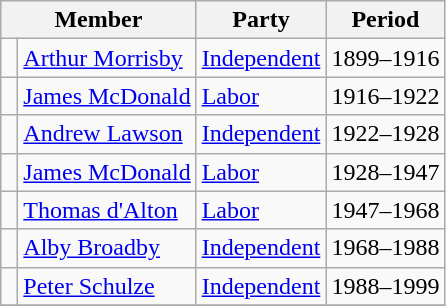<table class="wikitable">
<tr>
<th colspan="2">Member</th>
<th>Party</th>
<th>Period</th>
</tr>
<tr>
<td> </td>
<td><a href='#'>Arthur Morrisby</a></td>
<td><a href='#'>Independent</a></td>
<td>1899–1916</td>
</tr>
<tr>
<td> </td>
<td><a href='#'>James McDonald</a></td>
<td><a href='#'>Labor</a></td>
<td>1916–1922</td>
</tr>
<tr>
<td> </td>
<td><a href='#'>Andrew Lawson</a></td>
<td><a href='#'>Independent</a></td>
<td>1922–1928</td>
</tr>
<tr>
<td> </td>
<td><a href='#'>James McDonald</a></td>
<td><a href='#'>Labor</a></td>
<td>1928–1947</td>
</tr>
<tr>
<td> </td>
<td><a href='#'>Thomas d'Alton</a></td>
<td><a href='#'>Labor</a></td>
<td>1947–1968</td>
</tr>
<tr>
<td> </td>
<td><a href='#'>Alby Broadby</a></td>
<td><a href='#'>Independent</a></td>
<td>1968–1988</td>
</tr>
<tr>
<td> </td>
<td><a href='#'>Peter Schulze</a></td>
<td><a href='#'>Independent</a></td>
<td>1988–1999</td>
</tr>
<tr>
</tr>
</table>
